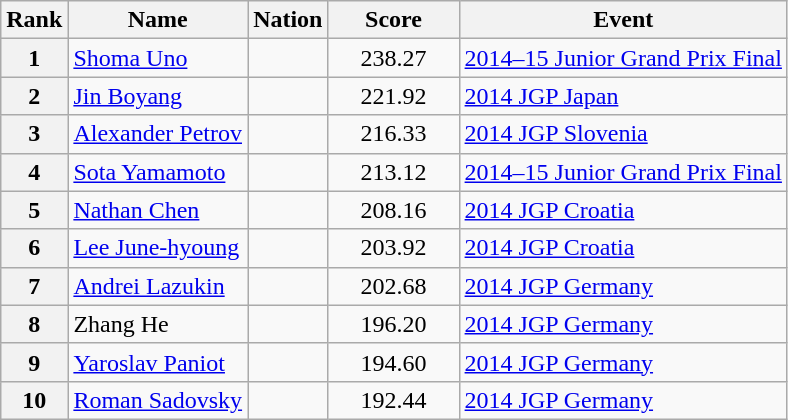<table class="wikitable sortable">
<tr>
<th>Rank</th>
<th>Name</th>
<th>Nation</th>
<th style="width:80px;">Score</th>
<th>Event</th>
</tr>
<tr>
<th>1</th>
<td><a href='#'>Shoma Uno</a></td>
<td></td>
<td style="text-align:center;">238.27</td>
<td><a href='#'>2014–15 Junior Grand Prix Final</a></td>
</tr>
<tr>
<th>2</th>
<td><a href='#'>Jin Boyang</a></td>
<td></td>
<td style="text-align:center;">221.92</td>
<td><a href='#'>2014 JGP Japan</a></td>
</tr>
<tr>
<th>3</th>
<td><a href='#'>Alexander Petrov</a></td>
<td></td>
<td style="text-align:center;">216.33</td>
<td><a href='#'>2014 JGP Slovenia</a></td>
</tr>
<tr>
<th>4</th>
<td><a href='#'>Sota Yamamoto</a></td>
<td></td>
<td style="text-align:center;">213.12</td>
<td><a href='#'>2014–15 Junior Grand Prix Final</a></td>
</tr>
<tr>
<th>5</th>
<td><a href='#'>Nathan Chen</a></td>
<td></td>
<td style="text-align:center;">208.16</td>
<td><a href='#'>2014 JGP Croatia</a></td>
</tr>
<tr>
<th>6</th>
<td><a href='#'>Lee June-hyoung</a></td>
<td></td>
<td style="text-align:center;">203.92</td>
<td><a href='#'>2014 JGP Croatia</a></td>
</tr>
<tr>
<th>7</th>
<td><a href='#'>Andrei Lazukin</a></td>
<td></td>
<td style="text-align:center;">202.68</td>
<td><a href='#'>2014 JGP Germany</a></td>
</tr>
<tr>
<th>8</th>
<td>Zhang He</td>
<td></td>
<td style="text-align:center;">196.20</td>
<td><a href='#'>2014 JGP Germany</a></td>
</tr>
<tr>
<th>9</th>
<td><a href='#'>Yaroslav Paniot</a></td>
<td></td>
<td style="text-align:center;">194.60</td>
<td><a href='#'>2014 JGP Germany</a></td>
</tr>
<tr>
<th>10</th>
<td><a href='#'>Roman Sadovsky</a></td>
<td></td>
<td style="text-align:center;">192.44</td>
<td><a href='#'>2014 JGP Germany</a></td>
</tr>
</table>
